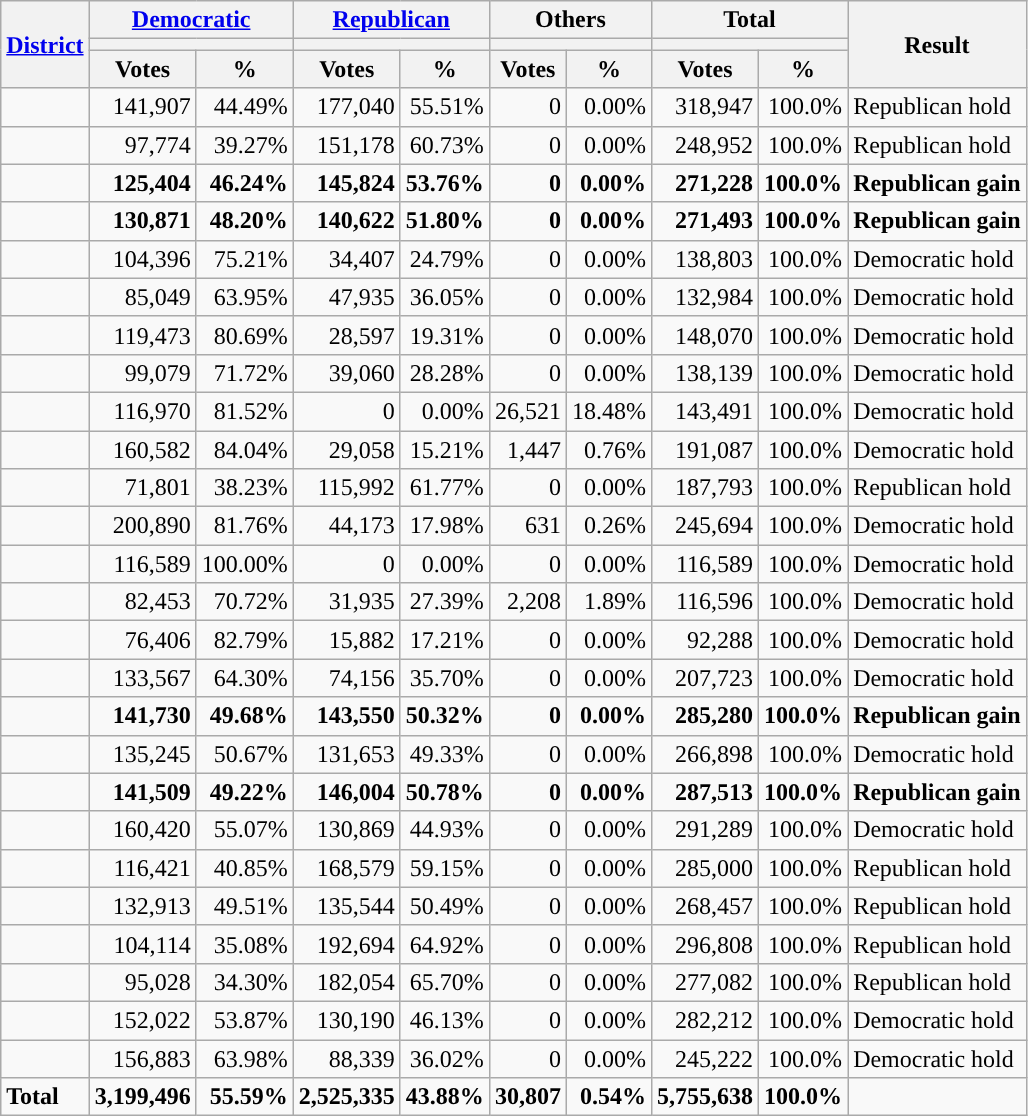<table class="wikitable plainrowheaders sortable" style="font-size:100%; text-align:right;">
<tr>
<th scope=col rowspan=3><a href='#'>District</a></th>
<th scope=col colspan=2><a href='#'>Democratic</a></th>
<th scope=col colspan=2><a href='#'>Republican</a></th>
<th scope=col colspan=2>Others</th>
<th scope=col colspan=2>Total</th>
<th scope=col rowspan=3>Result</th>
</tr>
<tr>
<th scope=col colspan=2 style="background:"></th>
<th scope=col colspan=2 style="background:"></th>
<th scope=col colspan=2></th>
<th scope=col colspan=2></th>
</tr>
<tr>
<th scope=col data-sort-type="number">Votes</th>
<th scope=col data-sort-type="number">%</th>
<th scope=col data-sort-type="number">Votes</th>
<th scope=col data-sort-type="number">%</th>
<th scope=col data-sort-type="number">Votes</th>
<th scope=col data-sort-type="number">%</th>
<th scope=col data-sort-type="number">Votes</th>
<th scope=col data-sort-type="number">%</th>
</tr>
<tr>
<td align=left></td>
<td>141,907</td>
<td>44.49%</td>
<td>177,040</td>
<td>55.51%</td>
<td>0</td>
<td>0.00%</td>
<td>318,947</td>
<td>100.0%</td>
<td align=left>Republican hold</td>
</tr>
<tr>
<td align=left></td>
<td>97,774</td>
<td>39.27%</td>
<td>151,178</td>
<td>60.73%</td>
<td>0</td>
<td>0.00%</td>
<td>248,952</td>
<td>100.0%</td>
<td align=left>Republican hold</td>
</tr>
<tr>
<td align=left><strong></strong></td>
<td><strong>125,404</strong></td>
<td><strong>46.24%</strong></td>
<td><strong>145,824</strong></td>
<td><strong>53.76%</strong></td>
<td><strong>0</strong></td>
<td><strong>0.00%</strong></td>
<td><strong>271,228</strong></td>
<td><strong>100.0%</strong></td>
<td align=left><strong>Republican gain</strong></td>
</tr>
<tr>
<td align=left><strong></strong></td>
<td><strong>130,871</strong></td>
<td><strong>48.20%</strong></td>
<td><strong>140,622</strong></td>
<td><strong>51.80%</strong></td>
<td><strong>0</strong></td>
<td><strong>0.00%</strong></td>
<td><strong>271,493</strong></td>
<td><strong>100.0%</strong></td>
<td align=left><strong>Republican gain</strong></td>
</tr>
<tr>
<td align=left></td>
<td>104,396</td>
<td>75.21%</td>
<td>34,407</td>
<td>24.79%</td>
<td>0</td>
<td>0.00%</td>
<td>138,803</td>
<td>100.0%</td>
<td align=left>Democratic hold</td>
</tr>
<tr>
<td align=left></td>
<td>85,049</td>
<td>63.95%</td>
<td>47,935</td>
<td>36.05%</td>
<td>0</td>
<td>0.00%</td>
<td>132,984</td>
<td>100.0%</td>
<td align=left>Democratic hold</td>
</tr>
<tr>
<td align=left></td>
<td>119,473</td>
<td>80.69%</td>
<td>28,597</td>
<td>19.31%</td>
<td>0</td>
<td>0.00%</td>
<td>148,070</td>
<td>100.0%</td>
<td align=left>Democratic hold</td>
</tr>
<tr>
<td align=left></td>
<td>99,079</td>
<td>71.72%</td>
<td>39,060</td>
<td>28.28%</td>
<td>0</td>
<td>0.00%</td>
<td>138,139</td>
<td>100.0%</td>
<td align=left>Democratic hold</td>
</tr>
<tr>
<td align=left></td>
<td>116,970</td>
<td>81.52%</td>
<td>0</td>
<td>0.00%</td>
<td>26,521</td>
<td>18.48%</td>
<td>143,491</td>
<td>100.0%</td>
<td align=left>Democratic hold</td>
</tr>
<tr>
<td align=left></td>
<td>160,582</td>
<td>84.04%</td>
<td>29,058</td>
<td>15.21%</td>
<td>1,447</td>
<td>0.76%</td>
<td>191,087</td>
<td>100.0%</td>
<td align=left>Democratic hold</td>
</tr>
<tr>
<td align=left></td>
<td>71,801</td>
<td>38.23%</td>
<td>115,992</td>
<td>61.77%</td>
<td>0</td>
<td>0.00%</td>
<td>187,793</td>
<td>100.0%</td>
<td align=left>Republican hold</td>
</tr>
<tr>
<td align=left></td>
<td>200,890</td>
<td>81.76%</td>
<td>44,173</td>
<td>17.98%</td>
<td>631</td>
<td>0.26%</td>
<td>245,694</td>
<td>100.0%</td>
<td align=left>Democratic hold</td>
</tr>
<tr>
<td align=left></td>
<td>116,589</td>
<td>100.00%</td>
<td>0</td>
<td>0.00%</td>
<td>0</td>
<td>0.00%</td>
<td>116,589</td>
<td>100.0%</td>
<td align=left>Democratic hold</td>
</tr>
<tr>
<td align=left></td>
<td>82,453</td>
<td>70.72%</td>
<td>31,935</td>
<td>27.39%</td>
<td>2,208</td>
<td>1.89%</td>
<td>116,596</td>
<td>100.0%</td>
<td align=left>Democratic hold</td>
</tr>
<tr>
<td align=left></td>
<td>76,406</td>
<td>82.79%</td>
<td>15,882</td>
<td>17.21%</td>
<td>0</td>
<td>0.00%</td>
<td>92,288</td>
<td>100.0%</td>
<td align=left>Democratic hold</td>
</tr>
<tr>
<td align=left></td>
<td>133,567</td>
<td>64.30%</td>
<td>74,156</td>
<td>35.70%</td>
<td>0</td>
<td>0.00%</td>
<td>207,723</td>
<td>100.0%</td>
<td align=left>Democratic hold</td>
</tr>
<tr>
<td align=left><strong></strong></td>
<td><strong>141,730</strong></td>
<td><strong>49.68%</strong></td>
<td><strong>143,550</strong></td>
<td><strong>50.32%</strong></td>
<td><strong>0</strong></td>
<td><strong>0.00%</strong></td>
<td><strong>285,280</strong></td>
<td><strong>100.0%</strong></td>
<td align=left><strong>Republican gain</strong></td>
</tr>
<tr>
<td align=left></td>
<td>135,245</td>
<td>50.67%</td>
<td>131,653</td>
<td>49.33%</td>
<td>0</td>
<td>0.00%</td>
<td>266,898</td>
<td>100.0%</td>
<td align=left>Democratic hold</td>
</tr>
<tr>
<td align=left><strong></strong></td>
<td><strong>141,509</strong></td>
<td><strong>49.22%</strong></td>
<td><strong>146,004</strong></td>
<td><strong>50.78%</strong></td>
<td><strong>0</strong></td>
<td><strong>0.00%</strong></td>
<td><strong>287,513</strong></td>
<td><strong>100.0%</strong></td>
<td align=left><strong>Republican gain</strong></td>
</tr>
<tr>
<td align=left></td>
<td>160,420</td>
<td>55.07%</td>
<td>130,869</td>
<td>44.93%</td>
<td>0</td>
<td>0.00%</td>
<td>291,289</td>
<td>100.0%</td>
<td align=left>Democratic hold</td>
</tr>
<tr>
<td align=left></td>
<td>116,421</td>
<td>40.85%</td>
<td>168,579</td>
<td>59.15%</td>
<td>0</td>
<td>0.00%</td>
<td>285,000</td>
<td>100.0%</td>
<td align=left>Republican hold</td>
</tr>
<tr>
<td align=left></td>
<td>132,913</td>
<td>49.51%</td>
<td>135,544</td>
<td>50.49%</td>
<td>0</td>
<td>0.00%</td>
<td>268,457</td>
<td>100.0%</td>
<td align=left>Republican hold</td>
</tr>
<tr>
<td align=left></td>
<td>104,114</td>
<td>35.08%</td>
<td>192,694</td>
<td>64.92%</td>
<td>0</td>
<td>0.00%</td>
<td>296,808</td>
<td>100.0%</td>
<td align=left>Republican hold</td>
</tr>
<tr>
<td align=left></td>
<td>95,028</td>
<td>34.30%</td>
<td>182,054</td>
<td>65.70%</td>
<td>0</td>
<td>0.00%</td>
<td>277,082</td>
<td>100.0%</td>
<td align=left>Republican hold</td>
</tr>
<tr>
<td align=left></td>
<td>152,022</td>
<td>53.87%</td>
<td>130,190</td>
<td>46.13%</td>
<td>0</td>
<td>0.00%</td>
<td>282,212</td>
<td>100.0%</td>
<td align=left>Democratic hold</td>
</tr>
<tr>
<td align=left></td>
<td>156,883</td>
<td>63.98%</td>
<td>88,339</td>
<td>36.02%</td>
<td>0</td>
<td>0.00%</td>
<td>245,222</td>
<td>100.0%</td>
<td align=left>Democratic hold</td>
</tr>
<tr class="sortbottom" style="font-weight:bold">
<td align=left>Total</td>
<td>3,199,496</td>
<td>55.59%</td>
<td>2,525,335</td>
<td>43.88%</td>
<td>30,807</td>
<td>0.54%</td>
<td>5,755,638</td>
<td>100.0%</td>
</tr>
</table>
